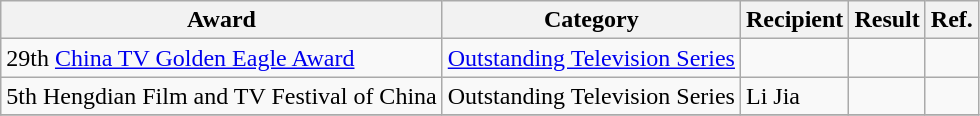<table class="wikitable">
<tr>
<th>Award</th>
<th>Category</th>
<th>Recipient</th>
<th>Result</th>
<th>Ref.</th>
</tr>
<tr>
<td>29th <a href='#'>China TV Golden Eagle Award</a></td>
<td><a href='#'>Outstanding Television Series</a></td>
<td></td>
<td></td>
<td></td>
</tr>
<tr>
<td>5th Hengdian Film and TV Festival of China</td>
<td>Outstanding Television Series</td>
<td>Li Jia</td>
<td></td>
<td rowspan=1></td>
</tr>
<tr>
</tr>
</table>
